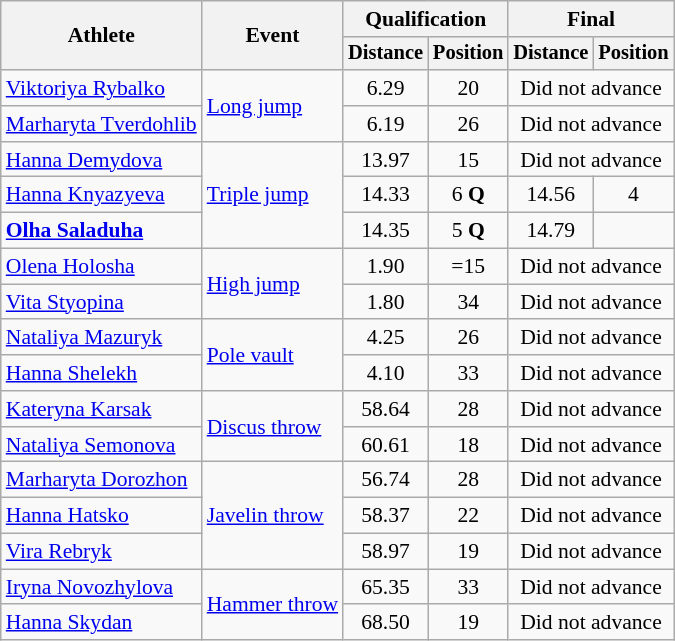<table class=wikitable style="font-size:90%">
<tr>
<th rowspan="2">Athlete</th>
<th rowspan="2">Event</th>
<th colspan="2">Qualification</th>
<th colspan="2">Final</th>
</tr>
<tr style="font-size:95%">
<th>Distance</th>
<th>Position</th>
<th>Distance</th>
<th>Position</th>
</tr>
<tr align=center>
<td align=left><a href='#'>Viktoriya Rybalko</a></td>
<td align=left rowspan=2><a href='#'>Long jump</a></td>
<td>6.29</td>
<td>20</td>
<td colspan=2>Did not advance</td>
</tr>
<tr align=center>
<td align=left><a href='#'>Marharyta Tverdohlib</a></td>
<td>6.19</td>
<td>26</td>
<td colspan=2>Did not advance</td>
</tr>
<tr align=center>
<td align=left><a href='#'>Hanna Demydova</a></td>
<td align=left rowspan=3><a href='#'>Triple jump</a></td>
<td>13.97</td>
<td>15</td>
<td colspan=2>Did not advance</td>
</tr>
<tr align=center>
<td align=left><a href='#'>Hanna Knyazyeva</a></td>
<td>14.33</td>
<td>6 <strong>Q</strong></td>
<td>14.56</td>
<td>4</td>
</tr>
<tr align=center>
<td align=left><strong><a href='#'>Olha Saladuha</a></strong></td>
<td>14.35</td>
<td>5 <strong>Q</strong></td>
<td>14.79</td>
<td></td>
</tr>
<tr align=center>
<td align=left><a href='#'>Olena Holosha</a></td>
<td align=left rowspan=2><a href='#'>High jump</a></td>
<td>1.90</td>
<td>=15</td>
<td colspan=2>Did not advance</td>
</tr>
<tr align=center>
<td align=left><a href='#'>Vita Styopina</a></td>
<td>1.80</td>
<td>34</td>
<td colspan=2>Did not advance</td>
</tr>
<tr align=center>
<td align=left><a href='#'>Nataliya Mazuryk</a></td>
<td align=left rowspan=2><a href='#'>Pole vault</a></td>
<td>4.25</td>
<td>26</td>
<td colspan=2>Did not advance</td>
</tr>
<tr align=center>
<td align=left><a href='#'>Hanna Shelekh</a></td>
<td>4.10</td>
<td>33</td>
<td colspan=2>Did not advance</td>
</tr>
<tr align=center>
<td align=left><a href='#'>Kateryna Karsak</a></td>
<td align=left rowspan=2><a href='#'>Discus throw</a></td>
<td>58.64</td>
<td>28</td>
<td colspan=2>Did not advance</td>
</tr>
<tr align=center>
<td align=left><a href='#'>Nataliya Semonova</a></td>
<td>60.61</td>
<td>18</td>
<td colspan=2>Did not advance</td>
</tr>
<tr align=center>
<td align=left><a href='#'>Marharyta Dorozhon</a></td>
<td align=left rowspan=3><a href='#'>Javelin throw</a></td>
<td>56.74</td>
<td>28</td>
<td colspan=2>Did not advance</td>
</tr>
<tr align=center>
<td align=left><a href='#'>Hanna Hatsko</a></td>
<td>58.37</td>
<td>22</td>
<td colspan=2>Did not advance</td>
</tr>
<tr align=center>
<td align=left><a href='#'>Vira Rebryk</a></td>
<td>58.97</td>
<td>19</td>
<td colspan=2>Did not advance</td>
</tr>
<tr align=center>
<td align=left><a href='#'>Iryna Novozhylova</a></td>
<td align=left rowspan=2><a href='#'>Hammer throw</a></td>
<td>65.35</td>
<td>33</td>
<td colspan=2>Did not advance</td>
</tr>
<tr align=center>
<td align=left><a href='#'>Hanna Skydan</a></td>
<td>68.50</td>
<td>19</td>
<td colspan=2>Did not advance</td>
</tr>
</table>
